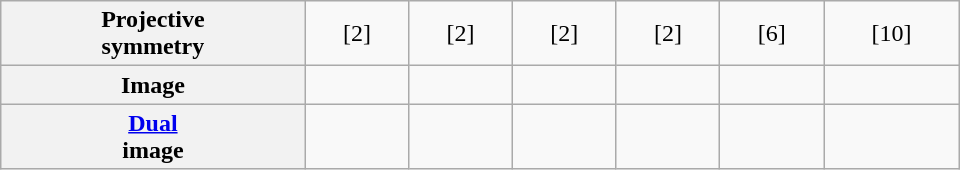<table class=wikitable width=640>
<tr align=center>
<th>Projective<br>symmetry</th>
<td>[2]</td>
<td>[2]</td>
<td>[2]</td>
<td>[2]</td>
<td>[6]</td>
<td>[10]</td>
</tr>
<tr>
<th>Image</th>
<td></td>
<td></td>
<td></td>
<td></td>
<td></td>
<td></td>
</tr>
<tr>
<th><a href='#'>Dual</a><br>image</th>
<td></td>
<td></td>
<td></td>
<td></td>
<td></td>
<td></td>
</tr>
</table>
